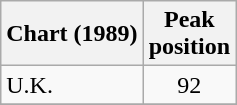<table class="wikitable">
<tr>
<th>Chart (1989)</th>
<th>Peak<br>position</th>
</tr>
<tr>
<td>U.K.</td>
<td align="center">92</td>
</tr>
<tr>
</tr>
</table>
